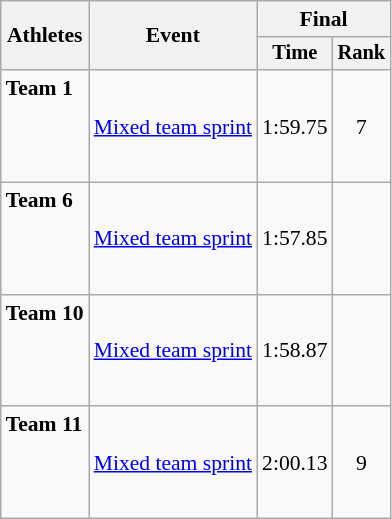<table class="wikitable" style="font-size:90%">
<tr>
<th rowspan="2">Athletes</th>
<th rowspan="2">Event</th>
<th colspan="2">Final</th>
</tr>
<tr style="font-size:95%">
<th>Time</th>
<th>Rank</th>
</tr>
<tr align=center>
<td align=left><strong>Team 1</strong><br><br><br><br></td>
<td align=left><a href='#'>Mixed team sprint</a></td>
<td>1:59.75</td>
<td>7</td>
</tr>
<tr align=center>
<td align=left><strong>Team 6</strong><br><br><br><br></td>
<td align=left><a href='#'>Mixed team sprint</a></td>
<td>1:57.85</td>
<td></td>
</tr>
<tr align=center>
<td align=left><strong>Team 10</strong><br><br><br><br></td>
<td align=left><a href='#'>Mixed team sprint</a></td>
<td>1:58.87</td>
<td></td>
</tr>
<tr align=center>
<td align=left><strong>Team 11</strong><br><br><br><br></td>
<td align=left><a href='#'>Mixed team sprint</a></td>
<td>2:00.13</td>
<td>9</td>
</tr>
</table>
